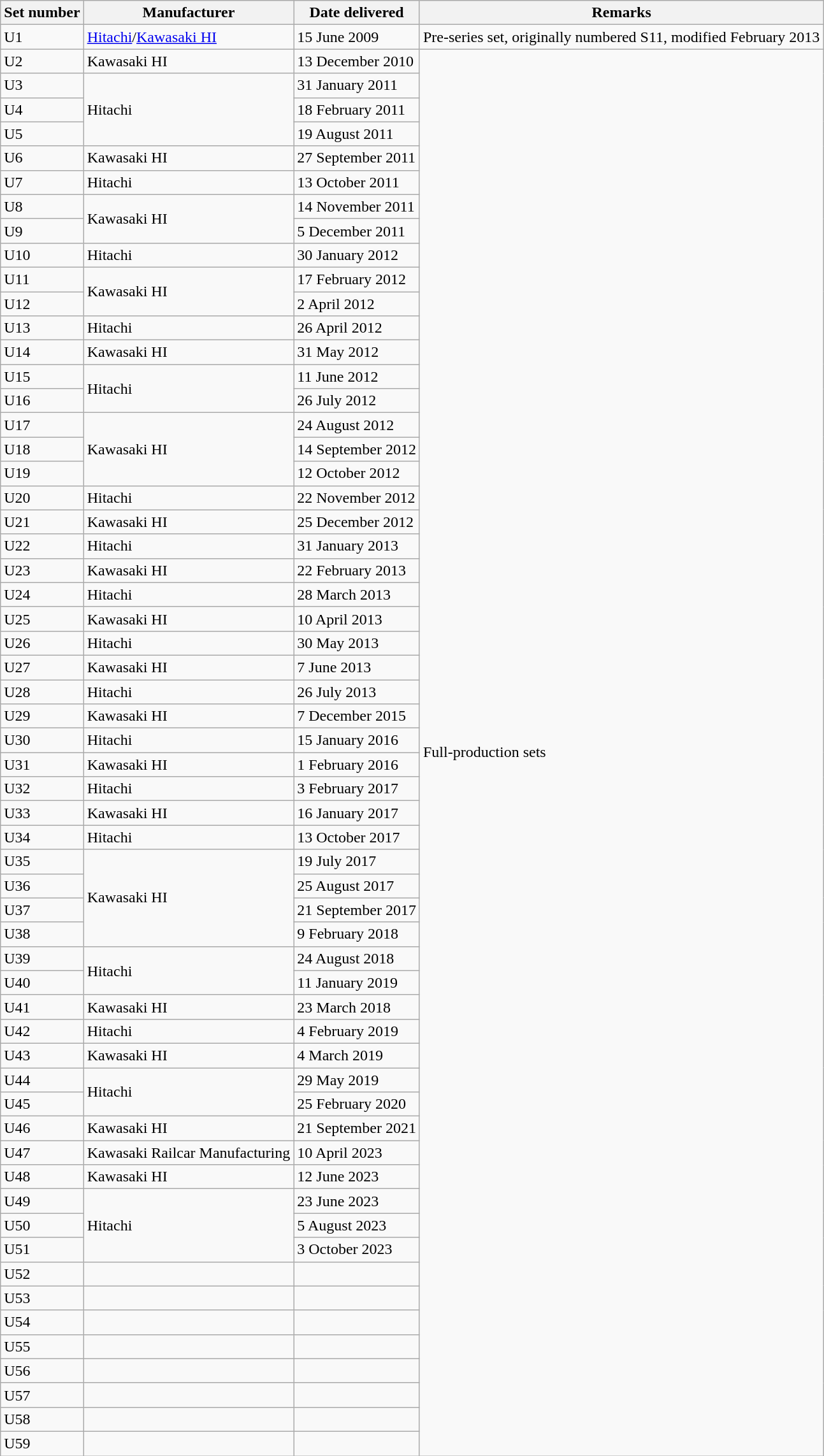<table class="wikitable">
<tr>
<th>Set number</th>
<th>Manufacturer</th>
<th>Date delivered</th>
<th>Remarks</th>
</tr>
<tr>
<td>U1</td>
<td><a href='#'>Hitachi</a>/<a href='#'>Kawasaki HI</a></td>
<td>15 June 2009</td>
<td>Pre-series set, originally numbered S11, modified February 2013</td>
</tr>
<tr>
<td>U2</td>
<td>Kawasaki HI</td>
<td>13 December 2010</td>
<td rowspan=58>Full-production sets</td>
</tr>
<tr>
<td>U3</td>
<td rowspan="3">Hitachi</td>
<td>31 January 2011</td>
</tr>
<tr>
<td>U4</td>
<td>18 February 2011</td>
</tr>
<tr>
<td>U5</td>
<td>19 August 2011</td>
</tr>
<tr>
<td>U6</td>
<td>Kawasaki HI</td>
<td>27 September 2011</td>
</tr>
<tr>
<td>U7</td>
<td>Hitachi</td>
<td>13 October 2011</td>
</tr>
<tr>
<td>U8</td>
<td rowspan="2">Kawasaki HI</td>
<td>14 November 2011</td>
</tr>
<tr>
<td>U9</td>
<td>5 December 2011</td>
</tr>
<tr>
<td>U10</td>
<td>Hitachi</td>
<td>30 January 2012</td>
</tr>
<tr>
<td>U11</td>
<td rowspan="2">Kawasaki HI</td>
<td>17 February 2012</td>
</tr>
<tr>
<td>U12</td>
<td>2 April 2012</td>
</tr>
<tr>
<td>U13</td>
<td>Hitachi</td>
<td>26 April 2012</td>
</tr>
<tr>
<td>U14</td>
<td>Kawasaki HI</td>
<td>31 May 2012</td>
</tr>
<tr>
<td>U15</td>
<td rowspan="2">Hitachi</td>
<td>11 June 2012</td>
</tr>
<tr>
<td>U16</td>
<td>26 July 2012</td>
</tr>
<tr>
<td>U17</td>
<td rowspan="3">Kawasaki HI</td>
<td>24 August 2012</td>
</tr>
<tr>
<td>U18</td>
<td>14 September 2012</td>
</tr>
<tr>
<td>U19</td>
<td>12 October 2012</td>
</tr>
<tr>
<td>U20</td>
<td>Hitachi</td>
<td>22 November 2012</td>
</tr>
<tr>
<td>U21</td>
<td>Kawasaki HI</td>
<td>25 December 2012</td>
</tr>
<tr>
<td>U22</td>
<td>Hitachi</td>
<td>31 January 2013</td>
</tr>
<tr>
<td>U23</td>
<td>Kawasaki HI</td>
<td>22 February 2013</td>
</tr>
<tr>
<td>U24</td>
<td>Hitachi</td>
<td>28 March 2013</td>
</tr>
<tr>
<td>U25</td>
<td>Kawasaki HI</td>
<td>10 April 2013</td>
</tr>
<tr>
<td>U26</td>
<td>Hitachi</td>
<td>30 May 2013</td>
</tr>
<tr>
<td>U27</td>
<td>Kawasaki HI</td>
<td>7 June 2013</td>
</tr>
<tr>
<td>U28</td>
<td>Hitachi</td>
<td>26 July 2013</td>
</tr>
<tr>
<td>U29</td>
<td>Kawasaki HI</td>
<td>7 December 2015</td>
</tr>
<tr>
<td>U30</td>
<td>Hitachi</td>
<td>15 January 2016</td>
</tr>
<tr>
<td>U31</td>
<td>Kawasaki HI</td>
<td>1 February 2016</td>
</tr>
<tr>
<td>U32</td>
<td>Hitachi</td>
<td>3 February 2017</td>
</tr>
<tr>
<td>U33</td>
<td>Kawasaki HI</td>
<td>16 January 2017</td>
</tr>
<tr>
<td>U34</td>
<td>Hitachi</td>
<td>13 October 2017</td>
</tr>
<tr>
<td>U35</td>
<td rowspan="4">Kawasaki HI</td>
<td>19 July 2017</td>
</tr>
<tr>
<td>U36</td>
<td>25 August 2017</td>
</tr>
<tr>
<td>U37</td>
<td>21 September 2017</td>
</tr>
<tr>
<td>U38</td>
<td>9 February 2018</td>
</tr>
<tr>
<td>U39</td>
<td rowspan="2">Hitachi</td>
<td>24 August 2018</td>
</tr>
<tr>
<td>U40</td>
<td>11 January 2019</td>
</tr>
<tr>
<td>U41</td>
<td>Kawasaki HI</td>
<td>23 March 2018</td>
</tr>
<tr>
<td>U42</td>
<td>Hitachi</td>
<td>4 February 2019</td>
</tr>
<tr>
<td>U43</td>
<td>Kawasaki HI</td>
<td>4 March 2019</td>
</tr>
<tr>
<td>U44</td>
<td rowspan="2">Hitachi</td>
<td>29 May 2019</td>
</tr>
<tr>
<td>U45</td>
<td>25 February 2020</td>
</tr>
<tr>
<td>U46</td>
<td>Kawasaki HI</td>
<td>21 September 2021</td>
</tr>
<tr>
<td>U47</td>
<td>Kawasaki Railcar Manufacturing</td>
<td>10 April 2023</td>
</tr>
<tr>
<td>U48</td>
<td>Kawasaki HI</td>
<td>12 June 2023</td>
</tr>
<tr>
<td>U49</td>
<td rowspan="3">Hitachi</td>
<td>23 June 2023</td>
</tr>
<tr>
<td>U50</td>
<td>5 August 2023</td>
</tr>
<tr>
<td>U51</td>
<td>3 October 2023</td>
</tr>
<tr>
<td>U52</td>
<td></td>
<td></td>
</tr>
<tr>
<td>U53</td>
<td></td>
<td></td>
</tr>
<tr>
<td>U54</td>
<td></td>
<td></td>
</tr>
<tr>
<td>U55</td>
<td></td>
<td></td>
</tr>
<tr>
<td>U56</td>
<td></td>
<td></td>
</tr>
<tr>
<td>U57</td>
<td></td>
<td></td>
</tr>
<tr>
<td>U58</td>
<td></td>
<td></td>
</tr>
<tr>
<td>U59</td>
<td></td>
<td></td>
</tr>
</table>
